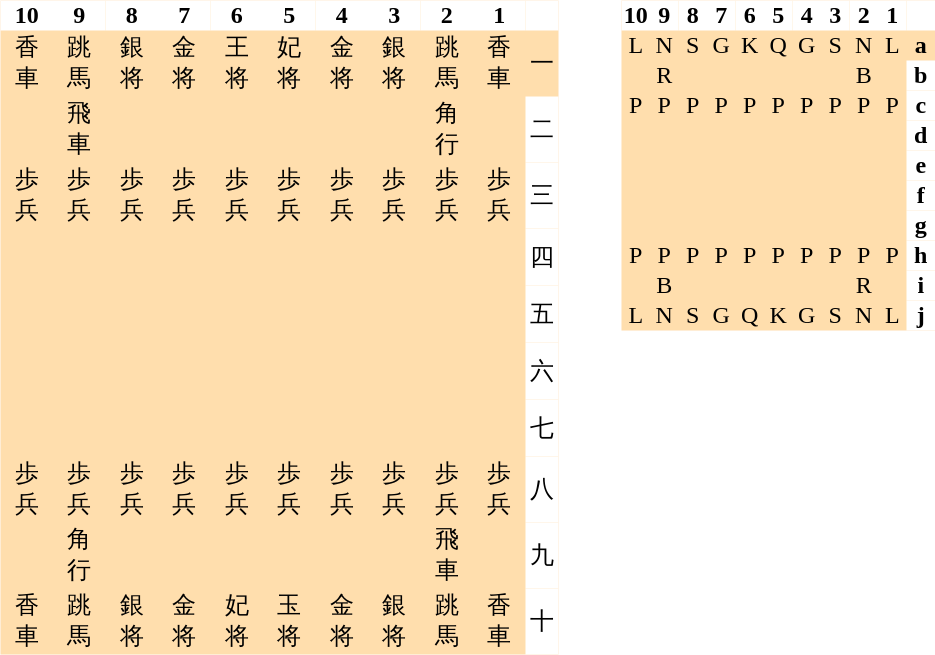<table border="0">
<tr>
<td valign="top"><br><table cellspacing="0" style="background:#ffdead; border:1">
<tr align=center border="0" style="background:white;">
<th style="width:33px">10</th>
<th style="width:33px">9</th>
<th style="width:33px">8</th>
<th style="width:33px">7</th>
<th style="width:33px">6</th>
<th style="width:33px">5</th>
<th style="width:33px">4</th>
<th style="width:33px">3</th>
<th style="width:33px">2</th>
<th style="width:33px">1</th>
<th> </th>
</tr>
<tr align=center>
<td>香<br>車</td>
<td>跳<br>馬</td>
<td>銀<br>将</td>
<td>金<br>将</td>
<td>王<br>将</td>
<td>妃<br>将<br></td>
<td>金<br>将</td>
<td>銀<br>将</td>
<td>跳<br>馬</td>
<td>香<br>車</td>
<td style="width:20px" style="background:white;">一</td>
</tr>
<tr align=center>
<td> </td>
<td>飛<br>車</td>
<td> </td>
<td> </td>
<td> </td>
<td> </td>
<td> </td>
<td> </td>
<td>角<br>行</td>
<td> </td>
<td style="background:white;">二</td>
</tr>
<tr align=center>
<td>歩<br>兵</td>
<td>歩<br>兵</td>
<td>歩<br>兵</td>
<td>歩<br>兵</td>
<td>歩<br>兵</td>
<td>歩<br>兵</td>
<td>歩<br>兵</td>
<td>歩<br>兵</td>
<td>歩<br>兵</td>
<td>歩<br>兵</td>
<td style="background:white;">三</td>
</tr>
<tr align=center>
<td> <br> </td>
<td> </td>
<td> </td>
<td> </td>
<td> </td>
<td> </td>
<td> </td>
<td> </td>
<td> </td>
<td> </td>
<td style="background:white;">四</td>
</tr>
<tr align=center>
<td> <br> </td>
<td> </td>
<td> </td>
<td> </td>
<td> </td>
<td> </td>
<td> </td>
<td> </td>
<td> </td>
<td> </td>
<td style="background:white;">五</td>
</tr>
<tr align=center>
<td> <br> </td>
<td> </td>
<td> </td>
<td> </td>
<td> </td>
<td> </td>
<td> </td>
<td> </td>
<td> </td>
<td> </td>
<td style="background:white;">六</td>
</tr>
<tr align=center>
<td> <br> </td>
<td> </td>
<td> </td>
<td> </td>
<td> </td>
<td> </td>
<td> </td>
<td> </td>
<td> </td>
<td> </td>
<td style="background:white;">七</td>
</tr>
<tr align=center>
<td>歩<br>兵</td>
<td>歩<br>兵</td>
<td>歩<br>兵</td>
<td>歩<br>兵</td>
<td>歩<br>兵</td>
<td>歩<br>兵</td>
<td>歩<br>兵</td>
<td>歩<br>兵</td>
<td>歩<br>兵</td>
<td>歩<br>兵</td>
<td style="background:white;">八</td>
</tr>
<tr align=center>
<td> </td>
<td>角<br>行</td>
<td> </td>
<td> </td>
<td> </td>
<td> </td>
<td> </td>
<td> </td>
<td>飛<br>車</td>
<td> </td>
<td style="background:white;">九</td>
</tr>
<tr align=center>
<td>香<br>車</td>
<td>跳<br>馬</td>
<td>銀<br>将</td>
<td>金<br>将</td>
<td>妃<br>将<br></td>
<td>玉<br>将</td>
<td>金<br>将</td>
<td>銀<br>将</td>
<td>跳<br>馬</td>
<td>香<br>車</td>
<td style="background:white;">十</td>
</tr>
</table>
</td>
<td style="width:34px"> </td>
<td valign="top"><br><table cellspacing="0" style="background:#ffdead; border:1">
<tr align=center border="0" style="background:white;">
<th style="width:17px">10</th>
<th style="width:17px">9</th>
<th style="width:17px">8</th>
<th style="width:17px">7</th>
<th style="width:17px">6</th>
<th style="width:17px">5</th>
<th style="width:17px">4</th>
<th style="width:17px">3</th>
<th style="width:17px">2</th>
<th style="width:17px">1</th>
<th style="width:17px"> </th>
</tr>
<tr align=center>
<td>L</td>
<td>N</td>
<td>S</td>
<td>G</td>
<td>K</td>
<td>Q</td>
<td>G</td>
<td>S</td>
<td>N</td>
<td>L</td>
<td style="width:15px" style="background:white;"><strong>a</strong></td>
</tr>
<tr align=center>
<td> </td>
<td>R</td>
<td> </td>
<td> </td>
<td> </td>
<td> </td>
<td> </td>
<td> </td>
<td>B</td>
<td> </td>
<td style="background:white;"><strong>b</strong></td>
</tr>
<tr align=center>
<td>P</td>
<td>P</td>
<td>P</td>
<td>P</td>
<td>P</td>
<td>P</td>
<td>P</td>
<td>P</td>
<td>P</td>
<td>P</td>
<td style="background:white;"><strong>c</strong></td>
</tr>
<tr align=center>
<td> </td>
<td> </td>
<td> </td>
<td> </td>
<td> </td>
<td> </td>
<td> </td>
<td> </td>
<td> </td>
<td> </td>
<td style="background:white;"><strong>d</strong></td>
</tr>
<tr align=center>
<td> </td>
<td> </td>
<td> </td>
<td> </td>
<td> </td>
<td> </td>
<td> </td>
<td> </td>
<td> </td>
<td> </td>
<td style="background:white;"><strong>e</strong></td>
</tr>
<tr align=center>
<td> </td>
<td> </td>
<td> </td>
<td> </td>
<td> </td>
<td> </td>
<td> </td>
<td> </td>
<td> </td>
<td> </td>
<td style="background:white;"><strong>f</strong></td>
</tr>
<tr align=center>
<td> </td>
<td> </td>
<td> </td>
<td> </td>
<td> </td>
<td> </td>
<td> </td>
<td> </td>
<td> </td>
<td> </td>
<td style="background:white;"><strong>g</strong></td>
</tr>
<tr align=center>
<td>P</td>
<td>P</td>
<td>P</td>
<td>P</td>
<td>P</td>
<td>P</td>
<td>P</td>
<td>P</td>
<td>P</td>
<td>P</td>
<td style="background:white;"><strong>h</strong></td>
</tr>
<tr align=center>
<td> </td>
<td>B</td>
<td> </td>
<td> </td>
<td> </td>
<td> </td>
<td> </td>
<td> </td>
<td>R</td>
<td> </td>
<td style="background:white;"><strong>i</strong></td>
</tr>
<tr align=center>
<td>L</td>
<td>N</td>
<td>S</td>
<td>G</td>
<td>Q</td>
<td>K</td>
<td>G</td>
<td>S</td>
<td>N</td>
<td>L</td>
<td style="background:white;"><strong>j</strong></td>
</tr>
</table>
</td>
</tr>
</table>
